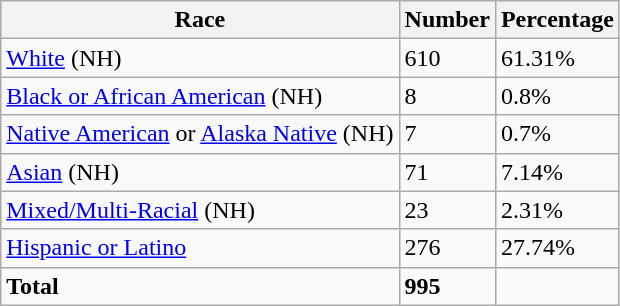<table class="wikitable">
<tr>
<th>Race</th>
<th>Number</th>
<th>Percentage</th>
</tr>
<tr>
<td><a href='#'>White</a> (NH)</td>
<td>610</td>
<td>61.31%</td>
</tr>
<tr>
<td><a href='#'>Black or African American</a> (NH)</td>
<td>8</td>
<td>0.8%</td>
</tr>
<tr>
<td><a href='#'>Native American</a> or <a href='#'>Alaska Native</a> (NH)</td>
<td>7</td>
<td>0.7%</td>
</tr>
<tr>
<td><a href='#'>Asian</a> (NH)</td>
<td>71</td>
<td>7.14%</td>
</tr>
<tr>
<td><a href='#'>Mixed/Multi-Racial</a> (NH)</td>
<td>23</td>
<td>2.31%</td>
</tr>
<tr>
<td><a href='#'>Hispanic or Latino</a></td>
<td>276</td>
<td>27.74%</td>
</tr>
<tr>
<td><strong>Total</strong></td>
<td><strong>995</strong></td>
<td></td>
</tr>
</table>
